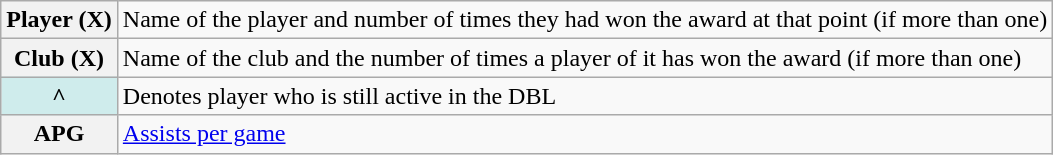<table class="wikitable plainrowheaders">
<tr>
<th scope="row" style="text-align:center;">Player (X)</th>
<td>Name of the player and number of times they had won the award at that point (if more than one)</td>
</tr>
<tr>
<th scope="row" style="text-align:center;">Club (X)</th>
<td>Name of the club and the number of times a player of it has won the award (if more than one)</td>
</tr>
<tr>
<th scope="row" style="background:#cfecec; text-align:center;">^</th>
<td>Denotes player who is still active in the DBL</td>
</tr>
<tr>
<th scope="row" style="text-align:center;">APG</th>
<td><a href='#'>Assists per game</a></td>
</tr>
</table>
